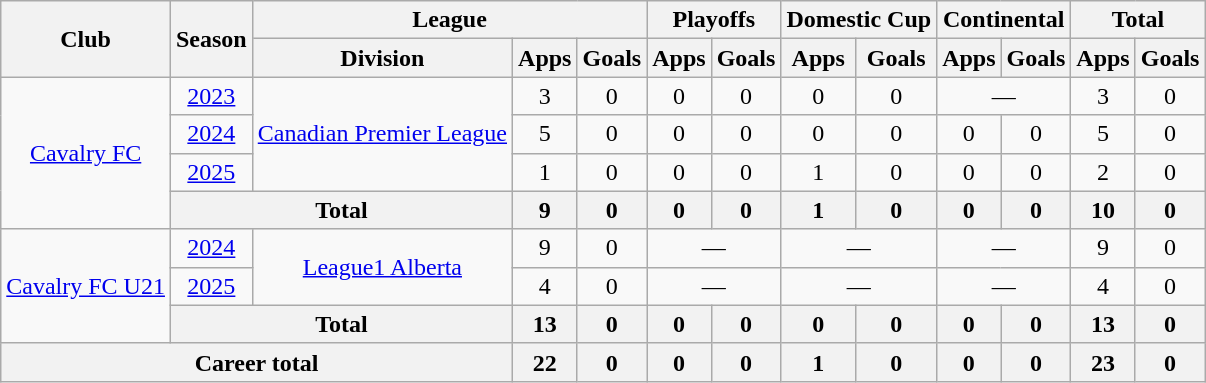<table class="wikitable" style="text-align: center;">
<tr>
<th rowspan="2">Club</th>
<th rowspan="2">Season</th>
<th colspan="3">League</th>
<th colspan="2">Playoffs</th>
<th colspan="2">Domestic Cup</th>
<th colspan="2">Continental</th>
<th colspan="2">Total</th>
</tr>
<tr>
<th>Division</th>
<th>Apps</th>
<th>Goals</th>
<th>Apps</th>
<th>Goals</th>
<th>Apps</th>
<th>Goals</th>
<th>Apps</th>
<th>Goals</th>
<th>Apps</th>
<th>Goals</th>
</tr>
<tr>
<td rowspan="4"><a href='#'>Cavalry FC</a></td>
<td><a href='#'>2023</a></td>
<td rowspan="3"><a href='#'>Canadian Premier League</a></td>
<td>3</td>
<td>0</td>
<td>0</td>
<td>0</td>
<td>0</td>
<td>0</td>
<td colspan="2">—</td>
<td>3</td>
<td>0</td>
</tr>
<tr>
<td><a href='#'>2024</a></td>
<td>5</td>
<td>0</td>
<td>0</td>
<td>0</td>
<td>0</td>
<td>0</td>
<td>0</td>
<td>0</td>
<td>5</td>
<td>0</td>
</tr>
<tr>
<td><a href='#'>2025</a></td>
<td>1</td>
<td>0</td>
<td>0</td>
<td>0</td>
<td>1</td>
<td>0</td>
<td>0</td>
<td>0</td>
<td>2</td>
<td>0</td>
</tr>
<tr>
<th colspan="2">Total</th>
<th>9</th>
<th>0</th>
<th>0</th>
<th>0</th>
<th>1</th>
<th>0</th>
<th>0</th>
<th>0</th>
<th>10</th>
<th>0</th>
</tr>
<tr>
<td rowspan="3"><a href='#'>Cavalry FC U21</a></td>
<td><a href='#'>2024</a></td>
<td rowspan="2"><a href='#'>League1 Alberta</a></td>
<td>9</td>
<td>0</td>
<td colspan="2">—</td>
<td colspan="2">—</td>
<td colspan="2">—</td>
<td>9</td>
<td>0</td>
</tr>
<tr>
<td><a href='#'>2025</a></td>
<td>4</td>
<td>0</td>
<td colspan="2">—</td>
<td colspan="2">—</td>
<td colspan="2">—</td>
<td>4</td>
<td>0</td>
</tr>
<tr>
<th colspan="2">Total</th>
<th>13</th>
<th>0</th>
<th>0</th>
<th>0</th>
<th>0</th>
<th>0</th>
<th>0</th>
<th>0</th>
<th>13</th>
<th>0</th>
</tr>
<tr>
<th colspan="3">Career total</th>
<th>22</th>
<th>0</th>
<th>0</th>
<th>0</th>
<th>1</th>
<th>0</th>
<th>0</th>
<th>0</th>
<th>23</th>
<th>0</th>
</tr>
</table>
